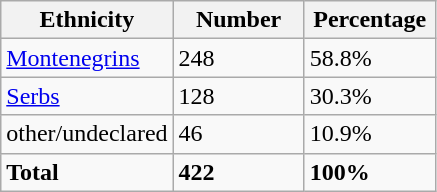<table class="wikitable">
<tr>
<th width="100px">Ethnicity</th>
<th width="80px">Number</th>
<th width="80px">Percentage</th>
</tr>
<tr>
<td><a href='#'>Montenegrins</a></td>
<td>248</td>
<td>58.8%</td>
</tr>
<tr>
<td><a href='#'>Serbs</a></td>
<td>128</td>
<td>30.3%</td>
</tr>
<tr>
<td>other/undeclared</td>
<td>46</td>
<td>10.9%</td>
</tr>
<tr>
<td><strong>Total</strong></td>
<td><strong>422</strong></td>
<td><strong>100%</strong></td>
</tr>
</table>
